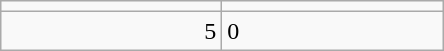<table class="wikitable">
<tr>
<td align="center" width="140"></td>
<td align="center" width="140"></td>
</tr>
<tr>
<td align="right">5</td>
<td>0</td>
</tr>
</table>
